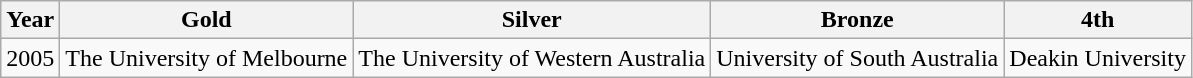<table class="wikitable">
<tr>
<th>Year</th>
<th>Gold</th>
<th>Silver</th>
<th>Bronze</th>
<th>4th</th>
</tr>
<tr>
<td>2005</td>
<td>The University of Melbourne</td>
<td>The University of Western Australia</td>
<td>University of South Australia</td>
<td>Deakin University</td>
</tr>
</table>
